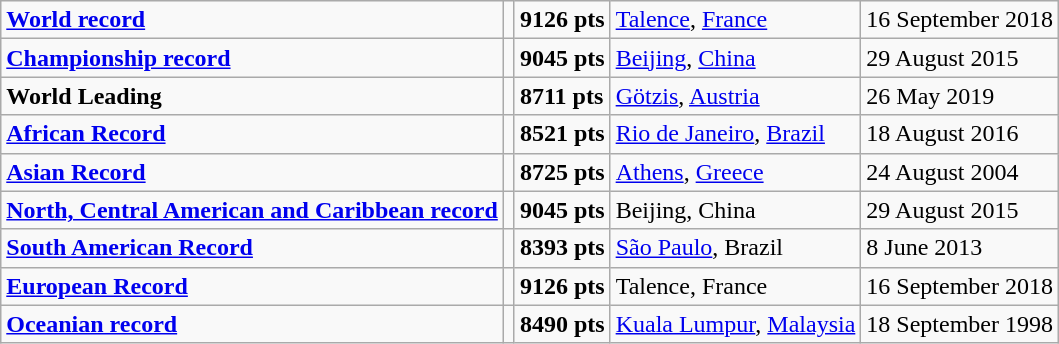<table class="wikitable">
<tr>
<td><strong><a href='#'>World record</a></strong></td>
<td></td>
<td><strong>9126 pts</strong></td>
<td><a href='#'>Talence</a>, <a href='#'>France</a></td>
<td>16 September 2018</td>
</tr>
<tr>
<td><strong><a href='#'>Championship record</a></strong></td>
<td></td>
<td><strong>9045 pts</strong></td>
<td><a href='#'>Beijing</a>, <a href='#'>China</a></td>
<td>29 August 2015</td>
</tr>
<tr>
<td><strong>World Leading</strong></td>
<td></td>
<td><strong>8711 pts</strong></td>
<td><a href='#'>Götzis</a>, <a href='#'>Austria</a></td>
<td>26 May 2019</td>
</tr>
<tr>
<td><strong><a href='#'>African Record</a></strong></td>
<td></td>
<td><strong>8521 pts</strong></td>
<td><a href='#'>Rio de Janeiro</a>, <a href='#'>Brazil</a></td>
<td>18 August 2016</td>
</tr>
<tr>
<td><strong><a href='#'>Asian Record</a></strong></td>
<td></td>
<td><strong>8725 pts</strong></td>
<td><a href='#'>Athens</a>, <a href='#'>Greece</a></td>
<td>24 August 2004</td>
</tr>
<tr>
<td><strong><a href='#'>North, Central American and Caribbean record</a></strong></td>
<td></td>
<td><strong>9045 pts</strong></td>
<td>Beijing, China</td>
<td>29 August 2015</td>
</tr>
<tr>
<td><strong><a href='#'>South American Record</a></strong></td>
<td></td>
<td><strong>8393 pts</strong></td>
<td><a href='#'>São Paulo</a>, Brazil</td>
<td>8 June 2013</td>
</tr>
<tr>
<td><strong><a href='#'>European Record</a></strong></td>
<td></td>
<td><strong>9126 pts</strong></td>
<td>Talence, France</td>
<td>16 September 2018</td>
</tr>
<tr>
<td><strong><a href='#'>Oceanian record</a></strong></td>
<td></td>
<td><strong>8490 pts</strong></td>
<td><a href='#'>Kuala Lumpur</a>, <a href='#'>Malaysia</a></td>
<td>18 September 1998</td>
</tr>
</table>
